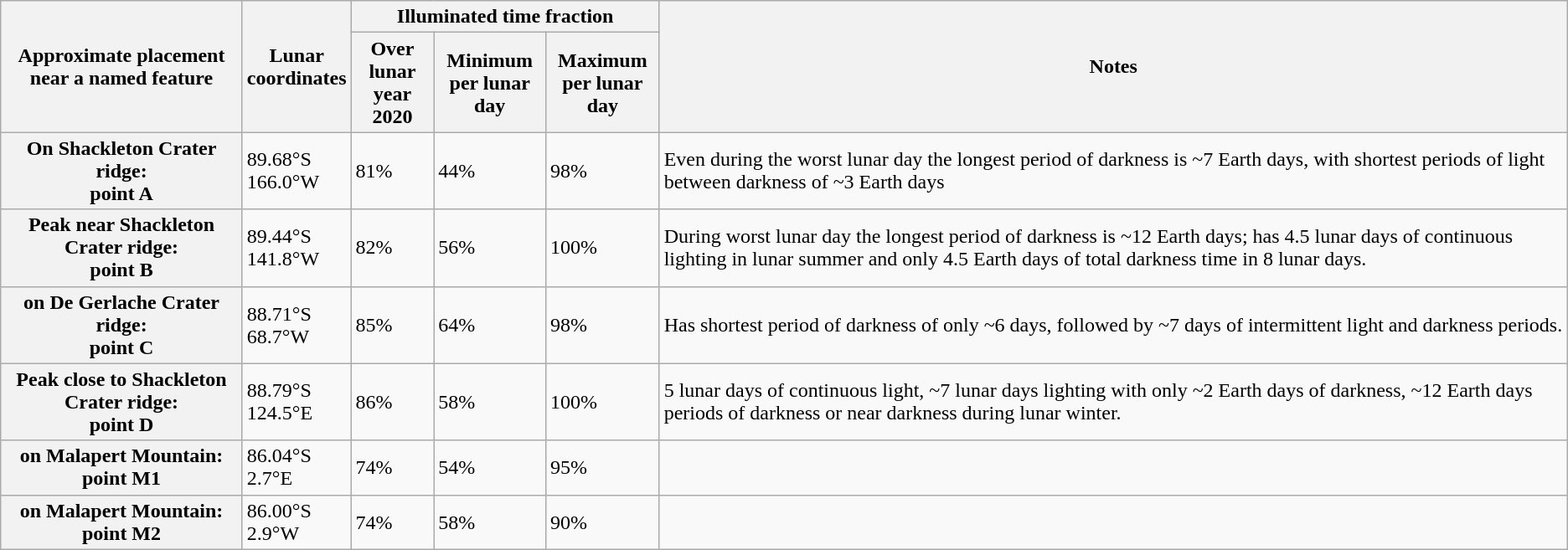<table class="wikitable">
<tr>
<th scope="col" rowspan="2">Approximate placement<br>near a named feature</th>
<th scope="col" rowspan="2">Lunar<br>coordinates</th>
<th scope="col" colspan="3">Illuminated time fraction</th>
<th scope="col" rowspan="2">Notes</th>
</tr>
<tr>
<th scope="col">Over lunar<br>year 2020</th>
<th scope="col">Minimum<br>per lunar day</th>
<th scope="col">Maximum<br>per lunar day</th>
</tr>
<tr>
<th scope="row" align="left">On Shackleton Crater ridge:<br>point A</th>
<td>89.68°S<br>166.0°W</td>
<td>81%</td>
<td>44%</td>
<td>98%</td>
<td>Even during the worst lunar day the longest period of darkness is ~7 Earth days, with shortest periods of light between darkness of ~3 Earth days</td>
</tr>
<tr>
<th scope="row" align="left">Peak near Shackleton Crater ridge:<br>point B</th>
<td>89.44°S<br>141.8°W</td>
<td>82%</td>
<td>56%</td>
<td>100%</td>
<td>During worst lunar day the longest period of darkness is ~12 Earth days; has 4.5 lunar days of continuous lighting in lunar summer and only 4.5 Earth days of total darkness time in 8 lunar days.</td>
</tr>
<tr>
<th scope="row" align="left">on De Gerlache Crater ridge:<br>point C</th>
<td>88.71°S<br>68.7°W</td>
<td>85%</td>
<td>64%</td>
<td>98%</td>
<td>Has shortest period of darkness of only ~6 days, followed by ~7 days of intermittent light and darkness periods.</td>
</tr>
<tr>
<th scope="row" align="left">Peak close to Shackleton Crater ridge:<br>point D</th>
<td>88.79°S<br>124.5°E</td>
<td>86%</td>
<td>58%</td>
<td>100%</td>
<td>5 lunar days of continuous light, ~7 lunar days lighting with only ~2 Earth days of darkness, ~12 Earth days periods of darkness or near darkness during lunar winter.</td>
</tr>
<tr>
<th scope="row" align="left">on Malapert Mountain:<br>point M1</th>
<td>86.04°S<br>2.7°E</td>
<td>74%</td>
<td>54%</td>
<td>95%</td>
<td></td>
</tr>
<tr>
<th scope="row" align="left">on Malapert Mountain:<br>point M2</th>
<td>86.00°S<br>2.9°W</td>
<td>74%</td>
<td>58%</td>
<td>90%</td>
<td></td>
</tr>
</table>
